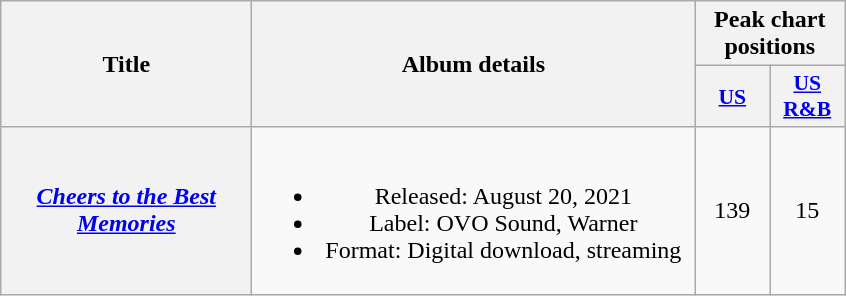<table class="wikitable plainrowheaders" style="text-align:center;">
<tr>
<th scope="col" rowspan="2" style="width:10em;">Title</th>
<th scope="col" rowspan="2" style="width:18em;">Album details</th>
<th scope="col" colspan="5">Peak chart positions</th>
</tr>
<tr>
<th scope="col" style="width:3em;font-size:90%;"><a href='#'>US</a><br></th>
<th scope="col" style="width:3em;font-size:90%;"><a href='#'>US<br>R&B</a><br></th>
</tr>
<tr>
<th scope="row"><em><a href='#'>Cheers to the Best Memories</a></em><br></th>
<td><br><ul><li>Released: August 20, 2021</li><li>Label: OVO Sound, Warner</li><li>Format: Digital download, streaming</li></ul></td>
<td>139<br></td>
<td>15</td>
</tr>
</table>
